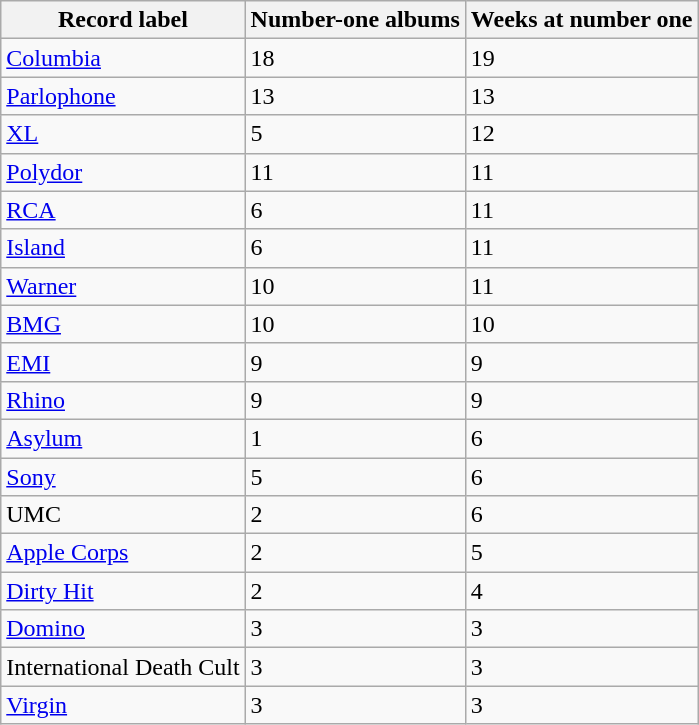<table class="wikitable plainrowheaders sortable">
<tr>
<th scope=col>Record label</th>
<th scope=col>Number-one albums</th>
<th scope=col>Weeks at number one</th>
</tr>
<tr>
<td><a href='#'>Columbia</a></td>
<td>18</td>
<td>19</td>
</tr>
<tr>
<td><a href='#'>Parlophone</a></td>
<td>13</td>
<td>13</td>
</tr>
<tr>
<td><a href='#'>XL</a></td>
<td>5</td>
<td>12</td>
</tr>
<tr>
<td><a href='#'>Polydor</a></td>
<td>11</td>
<td>11</td>
</tr>
<tr>
<td><a href='#'>RCA</a></td>
<td>6</td>
<td>11</td>
</tr>
<tr>
<td><a href='#'>Island</a></td>
<td>6</td>
<td>11</td>
</tr>
<tr>
<td><a href='#'>Warner</a></td>
<td>10</td>
<td>11</td>
</tr>
<tr>
<td><a href='#'>BMG</a></td>
<td>10</td>
<td>10</td>
</tr>
<tr>
<td><a href='#'>EMI</a></td>
<td>9</td>
<td>9</td>
</tr>
<tr>
<td><a href='#'>Rhino</a></td>
<td>9</td>
<td>9</td>
</tr>
<tr>
<td><a href='#'>Asylum</a></td>
<td>1</td>
<td>6</td>
</tr>
<tr>
<td><a href='#'>Sony</a></td>
<td>5</td>
<td>6</td>
</tr>
<tr>
<td>UMC</td>
<td>2</td>
<td>6</td>
</tr>
<tr>
<td><a href='#'>Apple Corps</a></td>
<td>2</td>
<td>5</td>
</tr>
<tr>
<td><a href='#'>Dirty Hit</a></td>
<td>2</td>
<td>4</td>
</tr>
<tr>
<td><a href='#'>Domino</a></td>
<td>3</td>
<td>3</td>
</tr>
<tr>
<td>International Death Cult</td>
<td>3</td>
<td>3</td>
</tr>
<tr>
<td><a href='#'>Virgin</a></td>
<td>3</td>
<td>3</td>
</tr>
</table>
